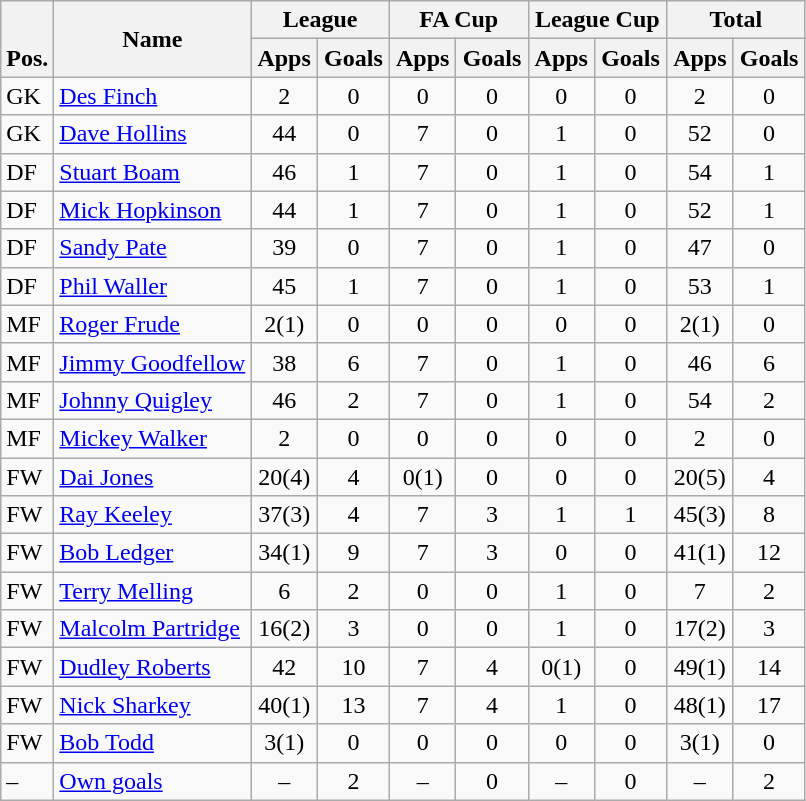<table class="wikitable" style="text-align:center">
<tr>
<th rowspan="2" valign="bottom">Pos.</th>
<th rowspan="2">Name</th>
<th colspan="2" width="85">League</th>
<th colspan="2" width="85">FA Cup</th>
<th colspan="2" width="85">League Cup</th>
<th colspan="2" width="85">Total</th>
</tr>
<tr>
<th>Apps</th>
<th>Goals</th>
<th>Apps</th>
<th>Goals</th>
<th>Apps</th>
<th>Goals</th>
<th>Apps</th>
<th>Goals</th>
</tr>
<tr>
<td align="left">GK</td>
<td align="left"> <a href='#'>Des Finch</a></td>
<td>2</td>
<td>0</td>
<td>0</td>
<td>0</td>
<td>0</td>
<td>0</td>
<td>2</td>
<td>0</td>
</tr>
<tr>
<td align="left">GK</td>
<td align="left"> <a href='#'>Dave Hollins</a></td>
<td>44</td>
<td>0</td>
<td>7</td>
<td>0</td>
<td>1</td>
<td>0</td>
<td>52</td>
<td>0</td>
</tr>
<tr>
<td align="left">DF</td>
<td align="left"> <a href='#'>Stuart Boam</a></td>
<td>46</td>
<td>1</td>
<td>7</td>
<td>0</td>
<td>1</td>
<td>0</td>
<td>54</td>
<td>1</td>
</tr>
<tr>
<td align="left">DF</td>
<td align="left"> <a href='#'>Mick Hopkinson</a></td>
<td>44</td>
<td>1</td>
<td>7</td>
<td>0</td>
<td>1</td>
<td>0</td>
<td>52</td>
<td>1</td>
</tr>
<tr>
<td align="left">DF</td>
<td align="left"> <a href='#'>Sandy Pate</a></td>
<td>39</td>
<td>0</td>
<td>7</td>
<td>0</td>
<td>1</td>
<td>0</td>
<td>47</td>
<td>0</td>
</tr>
<tr>
<td align="left">DF</td>
<td align="left"> <a href='#'>Phil Waller</a></td>
<td>45</td>
<td>1</td>
<td>7</td>
<td>0</td>
<td>1</td>
<td>0</td>
<td>53</td>
<td>1</td>
</tr>
<tr>
<td align="left">MF</td>
<td align="left"> <a href='#'>Roger Frude</a></td>
<td>2(1)</td>
<td>0</td>
<td>0</td>
<td>0</td>
<td>0</td>
<td>0</td>
<td>2(1)</td>
<td>0</td>
</tr>
<tr>
<td align="left">MF</td>
<td align="left"> <a href='#'>Jimmy Goodfellow</a></td>
<td>38</td>
<td>6</td>
<td>7</td>
<td>0</td>
<td>1</td>
<td>0</td>
<td>46</td>
<td>6</td>
</tr>
<tr>
<td align="left">MF</td>
<td align="left"> <a href='#'>Johnny Quigley</a></td>
<td>46</td>
<td>2</td>
<td>7</td>
<td>0</td>
<td>1</td>
<td>0</td>
<td>54</td>
<td>2</td>
</tr>
<tr>
<td align="left">MF</td>
<td align="left"> <a href='#'>Mickey Walker</a></td>
<td>2</td>
<td>0</td>
<td>0</td>
<td>0</td>
<td>0</td>
<td>0</td>
<td>2</td>
<td>0</td>
</tr>
<tr>
<td align="left">FW</td>
<td align="left"> <a href='#'>Dai Jones</a></td>
<td>20(4)</td>
<td>4</td>
<td>0(1)</td>
<td>0</td>
<td>0</td>
<td>0</td>
<td>20(5)</td>
<td>4</td>
</tr>
<tr>
<td align="left">FW</td>
<td align="left"> <a href='#'>Ray Keeley</a></td>
<td>37(3)</td>
<td>4</td>
<td>7</td>
<td>3</td>
<td>1</td>
<td>1</td>
<td>45(3)</td>
<td>8</td>
</tr>
<tr>
<td align="left">FW</td>
<td align="left"> <a href='#'>Bob Ledger</a></td>
<td>34(1)</td>
<td>9</td>
<td>7</td>
<td>3</td>
<td>0</td>
<td>0</td>
<td>41(1)</td>
<td>12</td>
</tr>
<tr>
<td align="left">FW</td>
<td align="left"> <a href='#'>Terry Melling</a></td>
<td>6</td>
<td>2</td>
<td>0</td>
<td>0</td>
<td>1</td>
<td>0</td>
<td>7</td>
<td>2</td>
</tr>
<tr>
<td align="left">FW</td>
<td align="left"> <a href='#'>Malcolm Partridge</a></td>
<td>16(2)</td>
<td>3</td>
<td>0</td>
<td>0</td>
<td>1</td>
<td>0</td>
<td>17(2)</td>
<td>3</td>
</tr>
<tr>
<td align="left">FW</td>
<td align="left"> <a href='#'>Dudley Roberts</a></td>
<td>42</td>
<td>10</td>
<td>7</td>
<td>4</td>
<td>0(1)</td>
<td>0</td>
<td>49(1)</td>
<td>14</td>
</tr>
<tr>
<td align="left">FW</td>
<td align="left"> <a href='#'>Nick Sharkey</a></td>
<td>40(1)</td>
<td>13</td>
<td>7</td>
<td>4</td>
<td>1</td>
<td>0</td>
<td>48(1)</td>
<td>17</td>
</tr>
<tr>
<td align="left">FW</td>
<td align="left"> <a href='#'>Bob Todd</a></td>
<td>3(1)</td>
<td>0</td>
<td>0</td>
<td>0</td>
<td>0</td>
<td>0</td>
<td>3(1)</td>
<td>0</td>
</tr>
<tr>
<td align="left">–</td>
<td align="left"><a href='#'>Own goals</a></td>
<td>–</td>
<td>2</td>
<td>–</td>
<td>0</td>
<td>–</td>
<td>0</td>
<td>–</td>
<td>2</td>
</tr>
</table>
